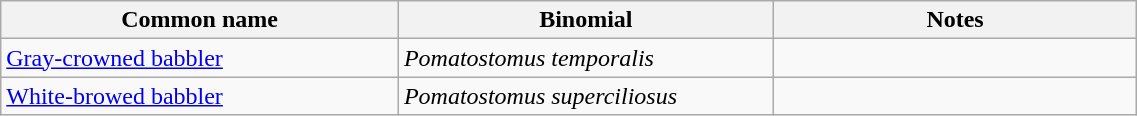<table style="width:60%;" class="wikitable">
<tr>
<th width=35%>Common name</th>
<th width=33%>Binomial</th>
<th width=32%>Notes</th>
</tr>
<tr>
<td><a href='#'>Gray-crowned babbler</a></td>
<td><em>Pomatostomus temporalis</em></td>
<td></td>
</tr>
<tr>
<td><a href='#'>White-browed babbler</a></td>
<td><em>Pomatostomus superciliosus</em></td>
<td></td>
</tr>
</table>
